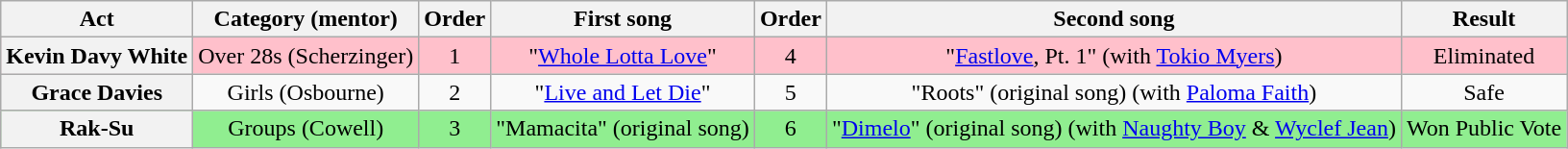<table class="wikitable plainrowheaders" style="text-align:center;" id="sat6">
<tr>
<th scope="col">Act</th>
<th scope="col">Category (mentor)</th>
<th scope="col">Order</th>
<th scope="col">First song</th>
<th scope="col">Order</th>
<th scope="col">Second song</th>
<th scope="col">Result</th>
</tr>
<tr style="background:pink;">
<th scope="row">Kevin Davy White</th>
<td>Over 28s (Scherzinger)</td>
<td>1</td>
<td>"<a href='#'>Whole Lotta Love</a>"</td>
<td>4</td>
<td>"<a href='#'>Fastlove</a>, Pt. 1" (with <a href='#'>Tokio Myers</a>)</td>
<td>Eliminated</td>
</tr>
<tr>
<th scope="row">Grace Davies</th>
<td>Girls (Osbourne)</td>
<td>2</td>
<td>"<a href='#'>Live and Let Die</a>"</td>
<td>5</td>
<td>"Roots" (original song) (with <a href='#'>Paloma Faith</a>)</td>
<td>Safe</td>
</tr>
<tr style="background:lightgreen;">
<th scope="row">Rak-Su</th>
<td>Groups (Cowell)</td>
<td>3</td>
<td>"Mamacita" (original song)</td>
<td>6</td>
<td>"<a href='#'>Dimelo</a>" (original song) (with <a href='#'>Naughty Boy</a> & <a href='#'>Wyclef Jean</a>)</td>
<td>Won Public Vote</td>
</tr>
</table>
